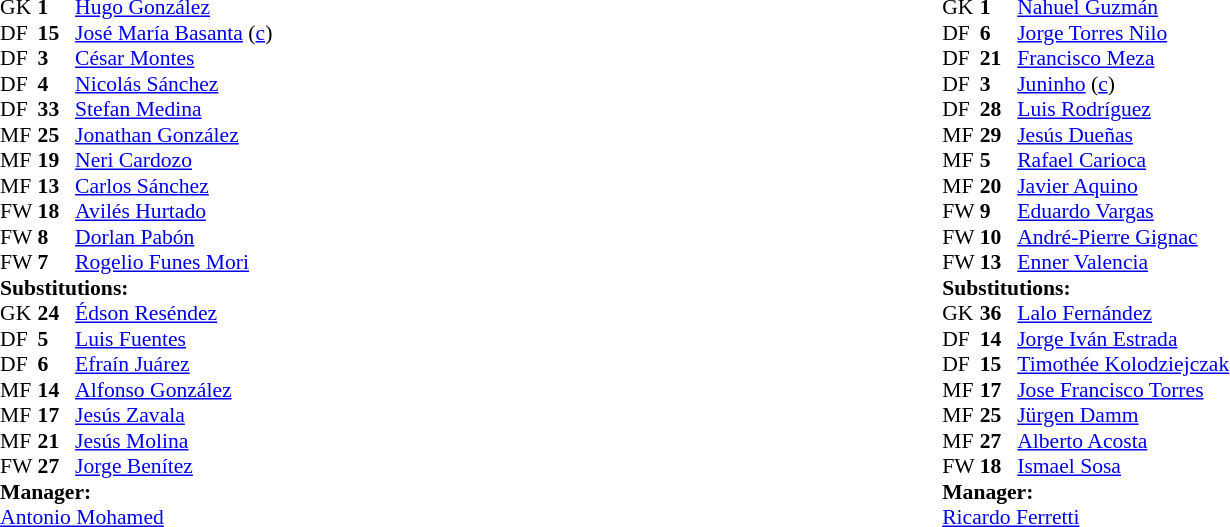<table width=100%>
<tr>
<td valign=top width=50%><br><table style="font-size:90%" cellspacing=0 cellpadding=0 align=center>
<tr>
<th width=25></th>
<th width=25></th>
</tr>
<tr>
<td>GK</td>
<td><strong>1</strong></td>
<td> <a href='#'>Hugo González</a></td>
</tr>
<tr>
<td>DF</td>
<td><strong>15</strong></td>
<td> <a href='#'>José María Basanta</a> (<a href='#'>c</a>)</td>
<td></td>
<td></td>
</tr>
<tr>
<td>DF</td>
<td><strong>3</strong></td>
<td> <a href='#'>César Montes</a></td>
</tr>
<tr>
<td>DF</td>
<td><strong>4</strong></td>
<td> <a href='#'>Nicolás Sánchez</a></td>
</tr>
<tr>
<td>DF</td>
<td><strong>33</strong></td>
<td> <a href='#'>Stefan Medina</a></td>
</tr>
<tr>
<td>MF</td>
<td><strong>25</strong></td>
<td> <a href='#'>Jonathan González</a></td>
<td></td>
<td></td>
</tr>
<tr>
<td>MF</td>
<td><strong>19</strong></td>
<td> <a href='#'>Neri Cardozo</a></td>
<td></td>
</tr>
<tr>
<td>MF</td>
<td><strong>13</strong></td>
<td> <a href='#'>Carlos Sánchez</a></td>
<td></td>
<td></td>
</tr>
<tr>
<td>FW</td>
<td><strong>18</strong></td>
<td> <a href='#'>Avilés Hurtado</a></td>
</tr>
<tr>
<td>FW</td>
<td><strong>8</strong></td>
<td> <a href='#'>Dorlan Pabón</a></td>
</tr>
<tr>
<td>FW</td>
<td><strong>7</strong></td>
<td> <a href='#'>Rogelio Funes Mori</a></td>
</tr>
<tr>
<td colspan=3><strong>Substitutions:</strong></td>
</tr>
<tr>
<td>GK</td>
<td><strong>24</strong></td>
<td> <a href='#'>Édson Reséndez</a></td>
</tr>
<tr>
<td>DF</td>
<td><strong>5</strong></td>
<td> <a href='#'>Luis Fuentes</a></td>
<td></td>
<td></td>
</tr>
<tr>
<td>DF</td>
<td><strong>6</strong></td>
<td> <a href='#'>Efraín Juárez</a></td>
</tr>
<tr>
<td>MF</td>
<td><strong>14</strong></td>
<td> <a href='#'>Alfonso González</a></td>
</tr>
<tr>
<td>MF</td>
<td><strong>17</strong></td>
<td> <a href='#'>Jesús Zavala</a></td>
<td></td>
<td></td>
</tr>
<tr>
<td>MF</td>
<td><strong>21</strong></td>
<td> <a href='#'>Jesús Molina</a></td>
</tr>
<tr>
<td>FW</td>
<td><strong>27</strong></td>
<td> <a href='#'>Jorge Benítez</a></td>
<td></td>
<td></td>
</tr>
<tr>
<td colspan=3><strong>Manager:</strong></td>
</tr>
<tr>
<td colspan=4> <a href='#'>Antonio Mohamed</a></td>
</tr>
</table>
</td>
<td valign=top></td>
<td valign=top width=50%><br><table style="font-size:90%" cellspacing=0 cellpadding=0 align=center>
<tr>
<th width=25></th>
<th width=25></th>
</tr>
<tr>
<td>GK</td>
<td><strong>1</strong></td>
<td> <a href='#'>Nahuel Guzmán</a></td>
</tr>
<tr>
<td>DF</td>
<td><strong>6</strong></td>
<td> <a href='#'>Jorge Torres Nilo</a></td>
</tr>
<tr>
<td>DF</td>
<td><strong>21</strong></td>
<td> <a href='#'>Francisco Meza</a></td>
</tr>
<tr>
<td>DF</td>
<td><strong>3</strong></td>
<td> <a href='#'>Juninho</a> (<a href='#'>c</a>)</td>
</tr>
<tr>
<td>DF</td>
<td><strong>28</strong></td>
<td> <a href='#'>Luis Rodríguez</a></td>
</tr>
<tr>
<td>MF</td>
<td><strong>29</strong></td>
<td> <a href='#'>Jesús Dueñas</a></td>
<td></td>
<td></td>
</tr>
<tr>
<td>MF</td>
<td><strong>5</strong></td>
<td> <a href='#'>Rafael Carioca</a></td>
</tr>
<tr>
<td>MF</td>
<td><strong>20</strong></td>
<td> <a href='#'>Javier Aquino</a></td>
</tr>
<tr>
<td>FW</td>
<td><strong>9</strong></td>
<td> <a href='#'>Eduardo Vargas</a></td>
<td></td>
<td></td>
</tr>
<tr>
<td>FW</td>
<td><strong>10</strong></td>
<td> <a href='#'>André-Pierre Gignac</a></td>
</tr>
<tr>
<td>FW</td>
<td><strong>13</strong></td>
<td> <a href='#'>Enner Valencia</a></td>
<td></td>
<td></td>
</tr>
<tr>
<td colspan=3><strong>Substitutions:</strong></td>
</tr>
<tr>
<td>GK</td>
<td><strong>36</strong></td>
<td> <a href='#'>Lalo Fernández</a></td>
</tr>
<tr>
<td>DF</td>
<td><strong>14</strong></td>
<td> <a href='#'>Jorge Iván Estrada</a></td>
</tr>
<tr>
<td>DF</td>
<td><strong>15</strong></td>
<td> <a href='#'>Timothée Kolodziejczak</a></td>
</tr>
<tr>
<td>MF</td>
<td><strong>17</strong></td>
<td> <a href='#'>Jose Francisco Torres</a></td>
</tr>
<tr>
<td>MF</td>
<td><strong>25</strong></td>
<td> <a href='#'>Jürgen Damm</a></td>
<td></td>
<td></td>
</tr>
<tr>
<td>MF</td>
<td><strong>27</strong></td>
<td> <a href='#'>Alberto Acosta</a></td>
<td></td>
<td></td>
</tr>
<tr>
<td>FW</td>
<td><strong>18</strong></td>
<td> <a href='#'>Ismael Sosa</a></td>
<td></td>
<td></td>
</tr>
<tr>
<td colspan=3><strong>Manager:</strong></td>
</tr>
<tr>
<td colspan=4> <a href='#'>Ricardo Ferretti</a></td>
</tr>
</table>
</td>
</tr>
</table>
